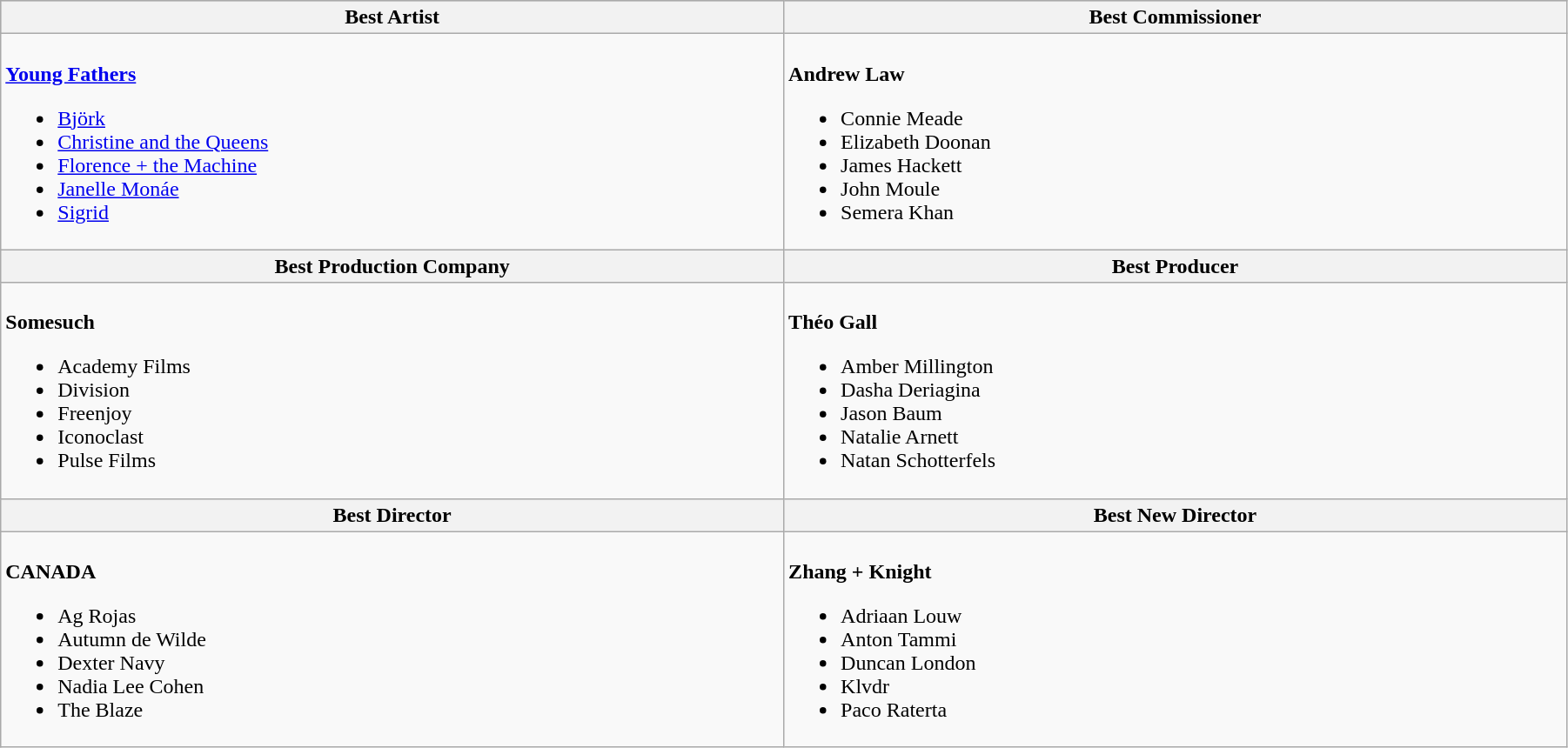<table class="wikitable" style="width:95%">
<tr bgcolor="#bebebe">
<th width="50%">Best Artist</th>
<th width="50%">Best Commissioner</th>
</tr>
<tr>
<td valign="top"><br><strong><a href='#'>Young Fathers</a></strong><ul><li><a href='#'>Björk</a></li><li><a href='#'>Christine and the Queens</a></li><li><a href='#'>Florence + the Machine</a></li><li><a href='#'>Janelle Monáe</a></li><li><a href='#'>Sigrid</a></li></ul></td>
<td valign="top"><br><strong>Andrew Law</strong><ul><li>Connie Meade</li><li>Elizabeth Doonan</li><li>James Hackett</li><li>John Moule</li><li>Semera Khan</li></ul></td>
</tr>
<tr>
<th width="50%">Best Production Company</th>
<th width="50%">Best Producer</th>
</tr>
<tr>
<td valign="top"><br><strong>Somesuch</strong><ul><li>Academy Films</li><li>Division</li><li>Freenjoy</li><li>Iconoclast</li><li>Pulse Films</li></ul></td>
<td valign="top"><br><strong>Théo Gall</strong><ul><li>Amber Millington</li><li>Dasha Deriagina</li><li>Jason Baum</li><li>Natalie Arnett</li><li>Natan Schotterfels</li></ul></td>
</tr>
<tr>
<th width="50%">Best Director</th>
<th width="50%">Best New Director</th>
</tr>
<tr>
<td valign="top"><br><strong>CANADA</strong><ul><li>Ag Rojas</li><li>Autumn de Wilde</li><li>Dexter Navy</li><li>Nadia Lee Cohen</li><li>The Blaze</li></ul></td>
<td valign="top"><br><strong>Zhang + Knight</strong><ul><li>Adriaan Louw</li><li>Anton Tammi</li><li>Duncan London</li><li>Klvdr</li><li>Paco Raterta</li></ul></td>
</tr>
</table>
